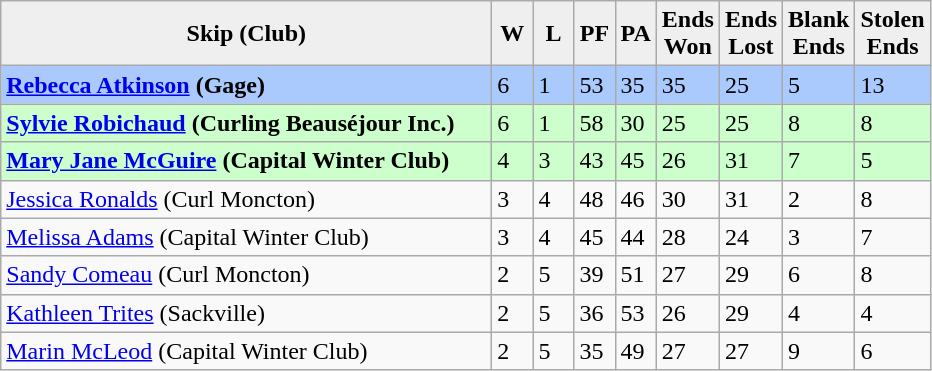<table class="wikitable">
<tr>
<th style="background:#efefef; width:320px;">Skip (Club)</th>
<th style="background:#efefef; width:20px;">W</th>
<th style="background:#efefef; width:20px;">L</th>
<th style="background:#efefef; width:20px;">PF</th>
<th style="background:#efefef; width:20px;">PA</th>
<th style="background:#efefef; width:20px;">Ends <br> Won</th>
<th style="background:#efefef; width:20px;">Ends <br> Lost</th>
<th style="background:#efefef; width:20px;">Blank <br> Ends</th>
<th style="background:#efefef; width:20px;">Stolen <br> Ends</th>
</tr>
<tr style="background:#aac9fc;">
<td><strong><a href='#'>Rebecca Atkinson</a> (Gage)</strong></td>
<td>6</td>
<td>1</td>
<td>53</td>
<td>35</td>
<td>35</td>
<td>25</td>
<td>5</td>
<td>13</td>
</tr>
<tr style="background:#cfc;">
<td><strong><a href='#'>Sylvie Robichaud</a> (Curling Beauséjour Inc.)</strong></td>
<td>6</td>
<td>1</td>
<td>58</td>
<td>30</td>
<td>25</td>
<td>25</td>
<td>8</td>
<td>8</td>
</tr>
<tr style="background:#cfc;">
<td><strong><a href='#'>Mary Jane McGuire</a> (Capital Winter Club)</strong></td>
<td>4</td>
<td>3</td>
<td>43</td>
<td>45</td>
<td>26</td>
<td>31</td>
<td>7</td>
<td>5</td>
</tr>
<tr>
<td><a href='#'>Jessica Ronalds</a> (Curl Moncton)</td>
<td>3</td>
<td>4</td>
<td>48</td>
<td>46</td>
<td>30</td>
<td>31</td>
<td>2</td>
<td>8</td>
</tr>
<tr>
<td><a href='#'>Melissa Adams</a> (Capital Winter Club)</td>
<td>3</td>
<td>4</td>
<td>45</td>
<td>44</td>
<td>28</td>
<td>24</td>
<td>3</td>
<td>7</td>
</tr>
<tr>
<td><a href='#'>Sandy Comeau</a> (Curl Moncton)</td>
<td>2</td>
<td>5</td>
<td>39</td>
<td>51</td>
<td>27</td>
<td>29</td>
<td>6</td>
<td>8</td>
</tr>
<tr>
<td><a href='#'>Kathleen Trites</a> (Sackville)</td>
<td>2</td>
<td>5</td>
<td>36</td>
<td>53</td>
<td>26</td>
<td>29</td>
<td>4</td>
<td>4</td>
</tr>
<tr>
<td><a href='#'>Marin McLeod</a> (Capital Winter Club)</td>
<td>2</td>
<td>5</td>
<td>35</td>
<td>49</td>
<td>27</td>
<td>27</td>
<td>9</td>
<td>6</td>
</tr>
</table>
